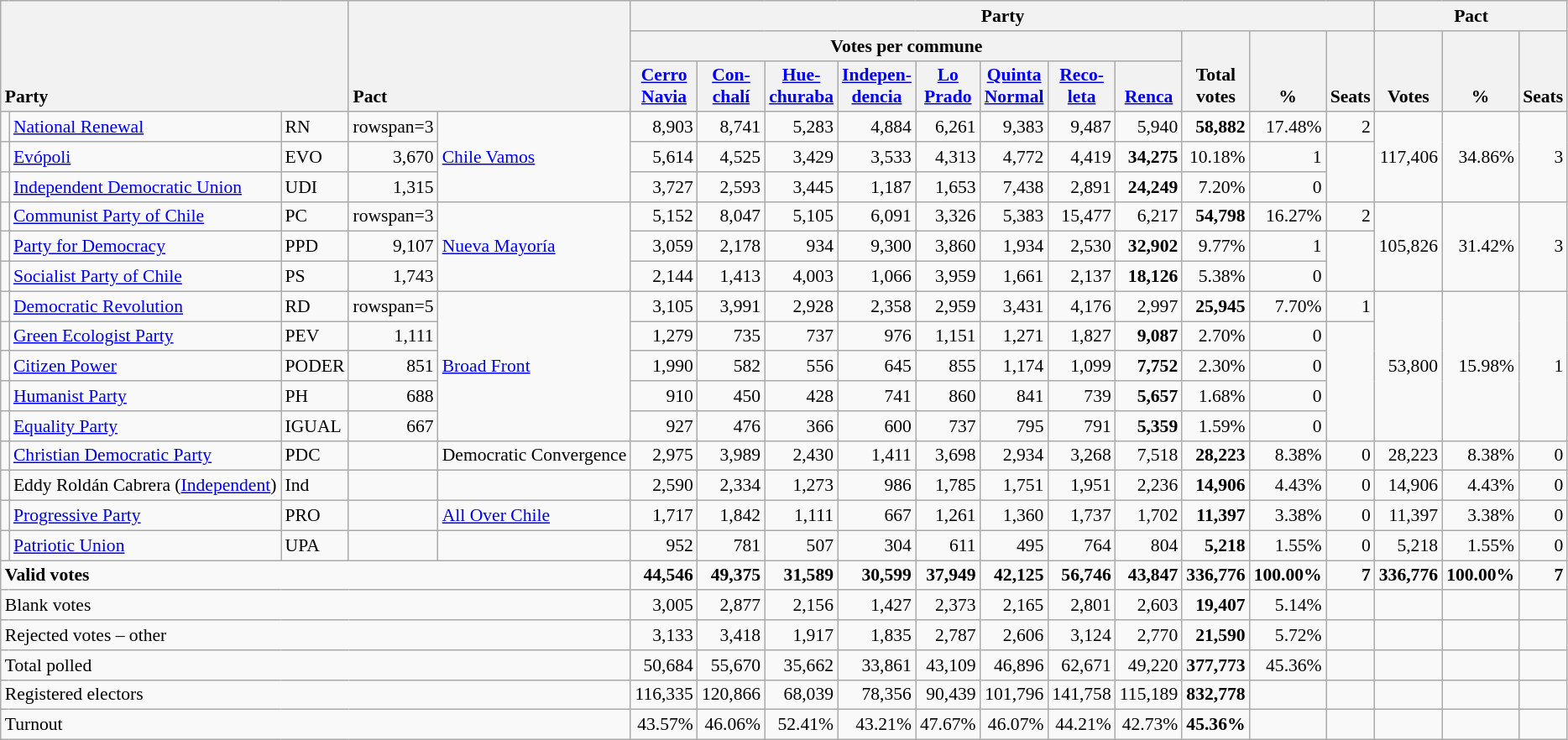<table class="wikitable" border="1" style="font-size:90%; text-align:right; white-space: nowrap;">
<tr>
<th style="text-align:left;" valign=bottom rowspan=3 colspan=3>Party</th>
<th style="text-align:left;" valign=bottom rowspan=3 colspan=2>Pact</th>
<th colspan=11>Party</th>
<th colspan=3>Pact</th>
</tr>
<tr>
<th colspan=8>Votes per commune</th>
<th align=center valign=bottom rowspan=2 width="40">Total<br>votes</th>
<th align=center valign=bottom rowspan=2 width="40">%</th>
<th align=center valign=bottom rowspan=2>Seats</th>
<th align=center valign=bottom rowspan=2 width="40">Votes</th>
<th align=center valign=bottom rowspan=2 width="40">%</th>
<th align=center valign=bottom rowspan=2>Seats</th>
</tr>
<tr>
<th align=center valign=bottom width="40"><a href='#'>Cerro<br>Navia</a></th>
<th align=center valign=bottom width="40"><a href='#'>Con-<br>chalí</a></th>
<th align=center valign=bottom width="40"><a href='#'>Hue-<br>churaba</a></th>
<th align=center valign=bottom width="40"><a href='#'>Indepen-<br>dencia</a></th>
<th align=center valign=bottom width="40"><a href='#'>Lo<br>Prado</a></th>
<th align=center valign=bottom width="40"><a href='#'>Quinta<br>Normal</a></th>
<th align=center valign=bottom width="40"><a href='#'>Reco-<br>leta</a></th>
<th align=center valign=bottom width="40"><a href='#'>Renca</a></th>
</tr>
<tr>
<td></td>
<td align=left><a href='#'>National Renewal</a></td>
<td align=left>RN</td>
<td>rowspan=3 </td>
<td rowspan=3 align=left><a href='#'>Chile Vamos</a></td>
<td>8,903</td>
<td>8,741</td>
<td>5,283</td>
<td>4,884</td>
<td>6,261</td>
<td>9,383</td>
<td>9,487</td>
<td>5,940</td>
<td><strong>58,882</strong></td>
<td>17.48%</td>
<td>2</td>
<td rowspan=3>117,406</td>
<td rowspan=3>34.86%</td>
<td rowspan=3>3</td>
</tr>
<tr>
<td></td>
<td align=left><a href='#'>Evópoli</a></td>
<td align=left>EVO</td>
<td>3,670</td>
<td>5,614</td>
<td>4,525</td>
<td>3,429</td>
<td>3,533</td>
<td>4,313</td>
<td>4,772</td>
<td>4,419</td>
<td><strong>34,275</strong></td>
<td>10.18%</td>
<td>1</td>
</tr>
<tr>
<td></td>
<td align=left><a href='#'>Independent Democratic Union</a></td>
<td align=left>UDI</td>
<td>1,315</td>
<td>3,727</td>
<td>2,593</td>
<td>3,445</td>
<td>1,187</td>
<td>1,653</td>
<td>7,438</td>
<td>2,891</td>
<td><strong>24,249</strong></td>
<td>7.20%</td>
<td>0</td>
</tr>
<tr>
<td></td>
<td align=left><a href='#'>Communist Party of Chile</a></td>
<td align=left>PC</td>
<td>rowspan=3 </td>
<td rowspan=3 align=left><a href='#'>Nueva Mayoría</a></td>
<td>5,152</td>
<td>8,047</td>
<td>5,105</td>
<td>6,091</td>
<td>3,326</td>
<td>5,383</td>
<td>15,477</td>
<td>6,217</td>
<td><strong>54,798</strong></td>
<td>16.27%</td>
<td>2</td>
<td rowspan=3>105,826</td>
<td rowspan=3>31.42%</td>
<td rowspan=3>3</td>
</tr>
<tr>
<td></td>
<td align=left><a href='#'>Party for Democracy</a></td>
<td align=left>PPD</td>
<td>9,107</td>
<td>3,059</td>
<td>2,178</td>
<td>934</td>
<td>9,300</td>
<td>3,860</td>
<td>1,934</td>
<td>2,530</td>
<td><strong>32,902</strong></td>
<td>9.77%</td>
<td>1</td>
</tr>
<tr>
<td></td>
<td align=left><a href='#'>Socialist Party of Chile</a></td>
<td align=left>PS</td>
<td>1,743</td>
<td>2,144</td>
<td>1,413</td>
<td>4,003</td>
<td>1,066</td>
<td>3,959</td>
<td>1,661</td>
<td>2,137</td>
<td><strong>18,126</strong></td>
<td>5.38%</td>
<td>0</td>
</tr>
<tr>
<td></td>
<td align=left><a href='#'>Democratic Revolution</a></td>
<td align=left>RD</td>
<td>rowspan=5 </td>
<td rowspan=5 align=left><a href='#'>Broad Front</a></td>
<td>3,105</td>
<td>3,991</td>
<td>2,928</td>
<td>2,358</td>
<td>2,959</td>
<td>3,431</td>
<td>4,176</td>
<td>2,997</td>
<td><strong>25,945</strong></td>
<td>7.70%</td>
<td>1</td>
<td rowspan=5>53,800</td>
<td rowspan=5>15.98%</td>
<td rowspan=5>1</td>
</tr>
<tr>
<td></td>
<td align=left><a href='#'>Green Ecologist Party</a></td>
<td align=left>PEV</td>
<td>1,111</td>
<td>1,279</td>
<td>735</td>
<td>737</td>
<td>976</td>
<td>1,151</td>
<td>1,271</td>
<td>1,827</td>
<td><strong>9,087</strong></td>
<td>2.70%</td>
<td>0</td>
</tr>
<tr>
<td></td>
<td align=left><a href='#'>Citizen Power</a></td>
<td align=left>PODER</td>
<td>851</td>
<td>1,990</td>
<td>582</td>
<td>556</td>
<td>645</td>
<td>855</td>
<td>1,174</td>
<td>1,099</td>
<td><strong>7,752</strong></td>
<td>2.30%</td>
<td>0</td>
</tr>
<tr>
<td></td>
<td align=left><a href='#'>Humanist Party</a></td>
<td align=left>PH</td>
<td>688</td>
<td>910</td>
<td>450</td>
<td>428</td>
<td>741</td>
<td>860</td>
<td>841</td>
<td>739</td>
<td><strong>5,657</strong></td>
<td>1.68%</td>
<td>0</td>
</tr>
<tr>
<td></td>
<td align=left><a href='#'>Equality Party</a></td>
<td align=left>IGUAL</td>
<td>667</td>
<td>927</td>
<td>476</td>
<td>366</td>
<td>600</td>
<td>737</td>
<td>795</td>
<td>791</td>
<td><strong>5,359</strong></td>
<td>1.59%</td>
<td>0</td>
</tr>
<tr>
<td></td>
<td align=left><a href='#'>Christian Democratic Party</a></td>
<td align=left>PDC</td>
<td></td>
<td align=left>Democratic Convergence</td>
<td>2,975</td>
<td>3,989</td>
<td>2,430</td>
<td>1,411</td>
<td>3,698</td>
<td>2,934</td>
<td>3,268</td>
<td>7,518</td>
<td><strong>28,223</strong></td>
<td>8.38%</td>
<td>0</td>
<td>28,223</td>
<td>8.38%</td>
<td>0</td>
</tr>
<tr>
<td></td>
<td align=left>Eddy Roldán Cabrera (<a href='#'>Independent</a>)</td>
<td align=left>Ind</td>
<td></td>
<td></td>
<td>2,590</td>
<td>2,334</td>
<td>1,273</td>
<td>986</td>
<td>1,785</td>
<td>1,751</td>
<td>1,951</td>
<td>2,236</td>
<td><strong>14,906</strong></td>
<td>4.43%</td>
<td>0</td>
<td>14,906</td>
<td>4.43%</td>
<td>0</td>
</tr>
<tr>
<td></td>
<td align=left><a href='#'>Progressive Party</a></td>
<td align=left>PRO</td>
<td></td>
<td align=left><a href='#'>All Over Chile</a></td>
<td>1,717</td>
<td>1,842</td>
<td>1,111</td>
<td>667</td>
<td>1,261</td>
<td>1,360</td>
<td>1,737</td>
<td>1,702</td>
<td><strong>11,397</strong></td>
<td>3.38%</td>
<td>0</td>
<td>11,397</td>
<td>3.38%</td>
<td>0</td>
</tr>
<tr>
<td></td>
<td align=left><a href='#'>Patriotic Union</a></td>
<td align=left>UPA</td>
<td></td>
<td></td>
<td>952</td>
<td>781</td>
<td>507</td>
<td>304</td>
<td>611</td>
<td>495</td>
<td>764</td>
<td>804</td>
<td><strong>5,218</strong></td>
<td>1.55%</td>
<td>0</td>
<td>5,218</td>
<td>1.55%</td>
<td>0</td>
</tr>
<tr style="font-weight:bold">
<td align=left colspan=5>Valid votes</td>
<td>44,546</td>
<td>49,375</td>
<td>31,589</td>
<td>30,599</td>
<td>37,949</td>
<td>42,125</td>
<td>56,746</td>
<td>43,847</td>
<td>336,776</td>
<td>100.00%</td>
<td>7</td>
<td>336,776</td>
<td>100.00%</td>
<td>7</td>
</tr>
<tr>
<td align=left colspan=5>Blank votes</td>
<td>3,005</td>
<td>2,877</td>
<td>2,156</td>
<td>1,427</td>
<td>2,373</td>
<td>2,165</td>
<td>2,801</td>
<td>2,603</td>
<td><strong>19,407</strong></td>
<td>5.14%</td>
<td></td>
<td></td>
<td></td>
<td></td>
</tr>
<tr>
<td align=left colspan=5>Rejected votes – other</td>
<td>3,133</td>
<td>3,418</td>
<td>1,917</td>
<td>1,835</td>
<td>2,787</td>
<td>2,606</td>
<td>3,124</td>
<td>2,770</td>
<td><strong>21,590</strong></td>
<td>5.72%</td>
<td></td>
<td></td>
<td></td>
<td></td>
</tr>
<tr>
<td align=left colspan=5>Total polled</td>
<td>50,684</td>
<td>55,670</td>
<td>35,662</td>
<td>33,861</td>
<td>43,109</td>
<td>46,896</td>
<td>62,671</td>
<td>49,220</td>
<td><strong>377,773</strong></td>
<td>45.36%</td>
<td></td>
<td></td>
<td></td>
<td></td>
</tr>
<tr>
<td align=left colspan=5>Registered electors</td>
<td>116,335</td>
<td>120,866</td>
<td>68,039</td>
<td>78,356</td>
<td>90,439</td>
<td>101,796</td>
<td>141,758</td>
<td>115,189</td>
<td><strong>832,778</strong></td>
<td></td>
<td></td>
<td></td>
<td></td>
<td></td>
</tr>
<tr>
<td align=left colspan=5>Turnout</td>
<td>43.57%</td>
<td>46.06%</td>
<td>52.41%</td>
<td>43.21%</td>
<td>47.67%</td>
<td>46.07%</td>
<td>44.21%</td>
<td>42.73%</td>
<td><strong>45.36%</strong></td>
<td></td>
<td></td>
<td></td>
<td></td>
<td></td>
</tr>
</table>
